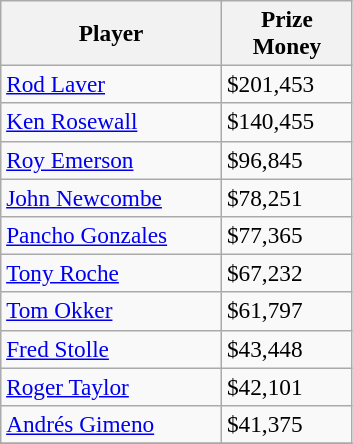<table class="sortable wikitable" style=font-size:97%>
<tr>
<th width=140>Player</th>
<th width=80>Prize Money</th>
</tr>
<tr>
<td> <a href='#'>Rod Laver</a></td>
<td>$201,453</td>
</tr>
<tr>
<td> <a href='#'>Ken Rosewall</a></td>
<td>$140,455</td>
</tr>
<tr>
<td> <a href='#'>Roy Emerson</a></td>
<td>$96,845</td>
</tr>
<tr>
<td> <a href='#'>John Newcombe</a></td>
<td>$78,251</td>
</tr>
<tr>
<td> <a href='#'>Pancho Gonzales</a></td>
<td>$77,365</td>
</tr>
<tr>
<td> <a href='#'>Tony Roche</a></td>
<td>$67,232</td>
</tr>
<tr>
<td> <a href='#'>Tom Okker</a></td>
<td>$61,797</td>
</tr>
<tr>
<td> <a href='#'>Fred Stolle</a></td>
<td>$43,448</td>
</tr>
<tr>
<td> <a href='#'>Roger Taylor</a></td>
<td>$42,101</td>
</tr>
<tr>
<td> <a href='#'>Andrés Gimeno</a></td>
<td>$41,375</td>
</tr>
<tr>
</tr>
</table>
